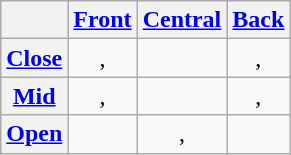<table class="wikitable" style="text-align:center">
<tr>
<th></th>
<th><a href='#'>Front</a></th>
<th><a href='#'>Central</a></th>
<th><a href='#'>Back</a></th>
</tr>
<tr>
<th><a href='#'>Close</a></th>
<td>, </td>
<td></td>
<td>, </td>
</tr>
<tr>
<th><a href='#'>Mid</a></th>
<td>, </td>
<td></td>
<td>, </td>
</tr>
<tr>
<th><a href='#'>Open</a></th>
<td></td>
<td>, </td>
<td></td>
</tr>
</table>
